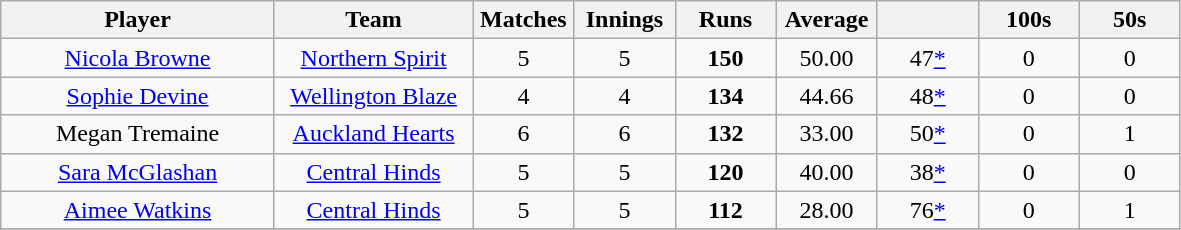<table class="wikitable" style="text-align:center;">
<tr>
<th width=175>Player</th>
<th width=125>Team</th>
<th width=60>Matches</th>
<th width=60>Innings</th>
<th width=60>Runs</th>
<th width=60>Average</th>
<th width=60></th>
<th width=60>100s</th>
<th width=60>50s</th>
</tr>
<tr>
<td><a href='#'>Nicola Browne</a></td>
<td><a href='#'>Northern Spirit</a></td>
<td>5</td>
<td>5</td>
<td><strong>150</strong></td>
<td>50.00</td>
<td>47<a href='#'>*</a></td>
<td>0</td>
<td>0</td>
</tr>
<tr>
<td><a href='#'>Sophie Devine</a></td>
<td><a href='#'>Wellington Blaze</a></td>
<td>4</td>
<td>4</td>
<td><strong>134</strong></td>
<td>44.66</td>
<td>48<a href='#'>*</a></td>
<td>0</td>
<td>0</td>
</tr>
<tr>
<td>Megan Tremaine</td>
<td><a href='#'>Auckland Hearts</a></td>
<td>6</td>
<td>6</td>
<td><strong>132</strong></td>
<td>33.00</td>
<td>50<a href='#'>*</a></td>
<td>0</td>
<td>1</td>
</tr>
<tr>
<td><a href='#'>Sara McGlashan</a></td>
<td><a href='#'>Central Hinds</a></td>
<td>5</td>
<td>5</td>
<td><strong>120</strong></td>
<td>40.00</td>
<td>38<a href='#'>*</a></td>
<td>0</td>
<td>0</td>
</tr>
<tr>
<td><a href='#'>Aimee Watkins</a></td>
<td><a href='#'>Central Hinds</a></td>
<td>5</td>
<td>5</td>
<td><strong>112</strong></td>
<td>28.00</td>
<td>76<a href='#'>*</a></td>
<td>0</td>
<td>1</td>
</tr>
<tr>
</tr>
</table>
